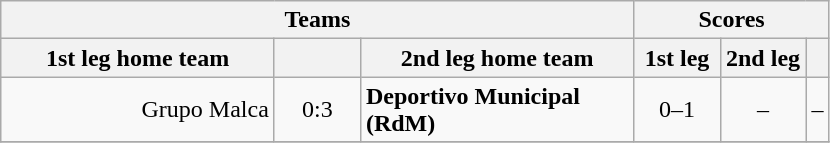<table class="wikitable" style="text-align: center;">
<tr>
<th colspan=3>Teams</th>
<th colspan=3>Scores</th>
</tr>
<tr>
<th width="175">1st leg home team</th>
<th width="50"></th>
<th width="175">2nd leg home team</th>
<th width="50">1st leg</th>
<th width="50">2nd leg</th>
<th></th>
</tr>
<tr>
<td align=right>Grupo Malca</td>
<td>0:3</td>
<td align=left><strong>Deportivo Municipal (RdM)</strong></td>
<td>0–1</td>
<td>–</td>
<td>–</td>
</tr>
<tr>
</tr>
</table>
